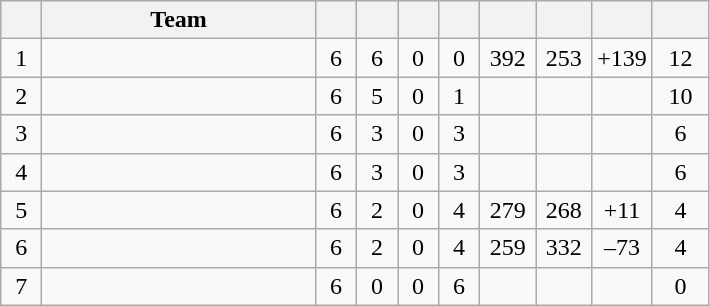<table class=wikitable style=text-align:center>
<tr>
<th width=20 abbr=Position></th>
<th width=175>Team</th>
<th width=20 abbr=Played></th>
<th width=20 abbr=Won></th>
<th width=20 abbr=Drawn></th>
<th width=20 abbr=Lost></th>
<th width=30 abbr=Goal for></th>
<th width=30 abbr=Goal against></th>
<th width=30 abbr=Goal difference></th>
<th width=30 abbr=Points></th>
</tr>
<tr>
<td>1</td>
<td align=left></td>
<td>6</td>
<td>6</td>
<td>0</td>
<td>0</td>
<td>392</td>
<td>253</td>
<td>+139</td>
<td>12</td>
</tr>
<tr>
<td>2</td>
<td align=left></td>
<td>6</td>
<td>5</td>
<td>0</td>
<td>1</td>
<td></td>
<td></td>
<td></td>
<td>10</td>
</tr>
<tr>
<td>3</td>
<td align=left></td>
<td>6</td>
<td>3</td>
<td>0</td>
<td>3</td>
<td></td>
<td></td>
<td></td>
<td>6</td>
</tr>
<tr>
<td>4</td>
<td align=left></td>
<td>6</td>
<td>3</td>
<td>0</td>
<td>3</td>
<td></td>
<td></td>
<td></td>
<td>6</td>
</tr>
<tr>
<td>5</td>
<td align=left></td>
<td>6</td>
<td>2</td>
<td>0</td>
<td>4</td>
<td>279</td>
<td>268</td>
<td>+11</td>
<td>4</td>
</tr>
<tr>
<td>6</td>
<td align=left></td>
<td>6</td>
<td>2</td>
<td>0</td>
<td>4</td>
<td>259</td>
<td>332</td>
<td>–73</td>
<td>4</td>
</tr>
<tr>
<td>7</td>
<td align=left></td>
<td>6</td>
<td>0</td>
<td>0</td>
<td>6</td>
<td></td>
<td></td>
<td></td>
<td>0</td>
</tr>
</table>
